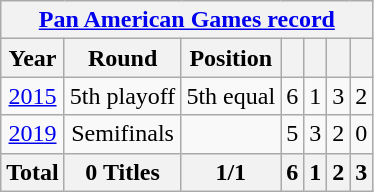<table class="wikitable" style="text-align: center;">
<tr>
<th colspan=10><a href='#'>Pan American Games record</a></th>
</tr>
<tr>
<th>Year</th>
<th>Round</th>
<th>Position</th>
<th></th>
<th></th>
<th></th>
<th></th>
</tr>
<tr>
<td> <a href='#'>2015</a></td>
<td>5th playoff</td>
<td>5th equal</td>
<td>6</td>
<td>1</td>
<td>3</td>
<td>2</td>
</tr>
<tr>
<td> <a href='#'>2019</a></td>
<td>Semifinals</td>
<td></td>
<td>5</td>
<td>3</td>
<td>2</td>
<td>0</td>
</tr>
<tr>
<th>Total</th>
<th>0 Titles</th>
<th>1/1</th>
<th>6</th>
<th>1</th>
<th>2</th>
<th>3</th>
</tr>
</table>
